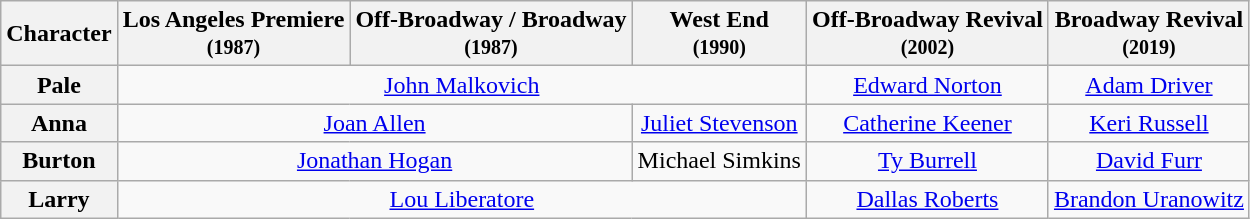<table class="wikitable" style="width:80;">
<tr>
<th>Character</th>
<th>Los Angeles Premiere <br> <small>(1987)</small></th>
<th>Off-Broadway / Broadway <br> <small> (1987) </small></th>
<th>West End <br> <small> (1990) </small></th>
<th>Off-Broadway Revival <br> <small> (2002) </small></th>
<th>Broadway Revival <br> <small> (2019) </small></th>
</tr>
<tr>
<th>Pale</th>
<td colspan="3" align="center"><a href='#'>John Malkovich</a></td>
<td align="center"><a href='#'>Edward Norton</a></td>
<td align="center"><a href='#'>Adam Driver</a></td>
</tr>
<tr>
<th>Anna</th>
<td colspan="2" align="center"><a href='#'>Joan Allen</a></td>
<td align="center"><a href='#'>Juliet Stevenson</a></td>
<td align="center"><a href='#'>Catherine Keener</a></td>
<td align="center"><a href='#'>Keri Russell</a></td>
</tr>
<tr>
<th>Burton</th>
<td colspan="2" align="center"><a href='#'>Jonathan Hogan</a></td>
<td align="center">Michael Simkins</td>
<td align="center"><a href='#'>Ty Burrell</a></td>
<td align="center"><a href='#'>David Furr</a></td>
</tr>
<tr>
<th>Larry</th>
<td colspan="3" align="center"><a href='#'>Lou Liberatore</a></td>
<td align="center"><a href='#'>Dallas Roberts</a></td>
<td align="center"><a href='#'>Brandon Uranowitz</a></td>
</tr>
</table>
